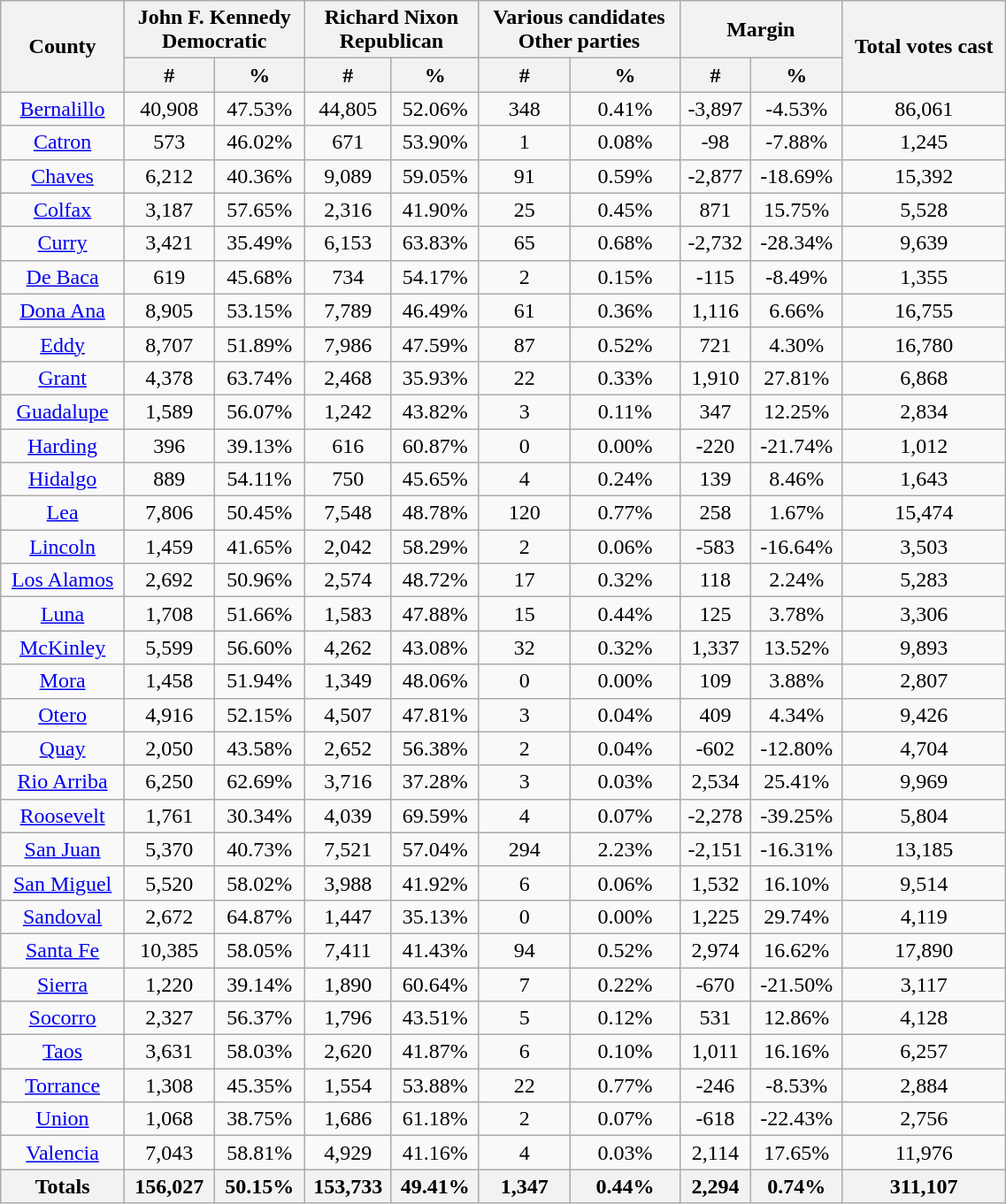<table width="60%" class="wikitable sortable" style="text-align:center">
<tr>
<th style="text-align:center;" rowspan="2">County</th>
<th style="text-align:center;" colspan="2">John F. Kennedy<br>Democratic</th>
<th style="text-align:center;" colspan="2">Richard Nixon<br>Republican</th>
<th style="text-align:center;" colspan="2">Various candidates<br>Other parties</th>
<th style="text-align:center;" colspan="2">Margin</th>
<th style="text-align:center;" rowspan="2">Total votes cast</th>
</tr>
<tr>
<th style="text-align:center;" data-sort-type="number">#</th>
<th style="text-align:center;" data-sort-type="number">%</th>
<th style="text-align:center;" data-sort-type="number">#</th>
<th style="text-align:center;" data-sort-type="number">%</th>
<th style="text-align:center;" data-sort-type="number">#</th>
<th style="text-align:center;" data-sort-type="number">%</th>
<th style="text-align:center;" data-sort-type="number">#</th>
<th style="text-align:center;" data-sort-type="number">%</th>
</tr>
<tr style="text-align:center;">
<td><a href='#'>Bernalillo</a></td>
<td>40,908</td>
<td>47.53%</td>
<td>44,805</td>
<td>52.06%</td>
<td>348</td>
<td>0.41%</td>
<td>-3,897</td>
<td>-4.53%</td>
<td>86,061</td>
</tr>
<tr style="text-align:center;">
<td><a href='#'>Catron</a></td>
<td>573</td>
<td>46.02%</td>
<td>671</td>
<td>53.90%</td>
<td>1</td>
<td>0.08%</td>
<td>-98</td>
<td>-7.88%</td>
<td>1,245</td>
</tr>
<tr style="text-align:center;">
<td><a href='#'>Chaves</a></td>
<td>6,212</td>
<td>40.36%</td>
<td>9,089</td>
<td>59.05%</td>
<td>91</td>
<td>0.59%</td>
<td>-2,877</td>
<td>-18.69%</td>
<td>15,392</td>
</tr>
<tr style="text-align:center;">
<td><a href='#'>Colfax</a></td>
<td>3,187</td>
<td>57.65%</td>
<td>2,316</td>
<td>41.90%</td>
<td>25</td>
<td>0.45%</td>
<td>871</td>
<td>15.75%</td>
<td>5,528</td>
</tr>
<tr style="text-align:center;">
<td><a href='#'>Curry</a></td>
<td>3,421</td>
<td>35.49%</td>
<td>6,153</td>
<td>63.83%</td>
<td>65</td>
<td>0.68%</td>
<td>-2,732</td>
<td>-28.34%</td>
<td>9,639</td>
</tr>
<tr style="text-align:center;">
<td><a href='#'>De Baca</a></td>
<td>619</td>
<td>45.68%</td>
<td>734</td>
<td>54.17%</td>
<td>2</td>
<td>0.15%</td>
<td>-115</td>
<td>-8.49%</td>
<td>1,355</td>
</tr>
<tr style="text-align:center;">
<td><a href='#'>Dona Ana</a></td>
<td>8,905</td>
<td>53.15%</td>
<td>7,789</td>
<td>46.49%</td>
<td>61</td>
<td>0.36%</td>
<td>1,116</td>
<td>6.66%</td>
<td>16,755</td>
</tr>
<tr style="text-align:center;">
<td><a href='#'>Eddy</a></td>
<td>8,707</td>
<td>51.89%</td>
<td>7,986</td>
<td>47.59%</td>
<td>87</td>
<td>0.52%</td>
<td>721</td>
<td>4.30%</td>
<td>16,780</td>
</tr>
<tr style="text-align:center;">
<td><a href='#'>Grant</a></td>
<td>4,378</td>
<td>63.74%</td>
<td>2,468</td>
<td>35.93%</td>
<td>22</td>
<td>0.33%</td>
<td>1,910</td>
<td>27.81%</td>
<td>6,868</td>
</tr>
<tr style="text-align:center;">
<td><a href='#'>Guadalupe</a></td>
<td>1,589</td>
<td>56.07%</td>
<td>1,242</td>
<td>43.82%</td>
<td>3</td>
<td>0.11%</td>
<td>347</td>
<td>12.25%</td>
<td>2,834</td>
</tr>
<tr style="text-align:center;">
<td><a href='#'>Harding</a></td>
<td>396</td>
<td>39.13%</td>
<td>616</td>
<td>60.87%</td>
<td>0</td>
<td>0.00%</td>
<td>-220</td>
<td>-21.74%</td>
<td>1,012</td>
</tr>
<tr style="text-align:center;">
<td><a href='#'>Hidalgo</a></td>
<td>889</td>
<td>54.11%</td>
<td>750</td>
<td>45.65%</td>
<td>4</td>
<td>0.24%</td>
<td>139</td>
<td>8.46%</td>
<td>1,643</td>
</tr>
<tr style="text-align:center;">
<td><a href='#'>Lea</a></td>
<td>7,806</td>
<td>50.45%</td>
<td>7,548</td>
<td>48.78%</td>
<td>120</td>
<td>0.77%</td>
<td>258</td>
<td>1.67%</td>
<td>15,474</td>
</tr>
<tr style="text-align:center;">
<td><a href='#'>Lincoln</a></td>
<td>1,459</td>
<td>41.65%</td>
<td>2,042</td>
<td>58.29%</td>
<td>2</td>
<td>0.06%</td>
<td>-583</td>
<td>-16.64%</td>
<td>3,503</td>
</tr>
<tr style="text-align:center;">
<td><a href='#'>Los Alamos</a></td>
<td>2,692</td>
<td>50.96%</td>
<td>2,574</td>
<td>48.72%</td>
<td>17</td>
<td>0.32%</td>
<td>118</td>
<td>2.24%</td>
<td>5,283</td>
</tr>
<tr style="text-align:center;">
<td><a href='#'>Luna</a></td>
<td>1,708</td>
<td>51.66%</td>
<td>1,583</td>
<td>47.88%</td>
<td>15</td>
<td>0.44%</td>
<td>125</td>
<td>3.78%</td>
<td>3,306</td>
</tr>
<tr style="text-align:center;">
<td><a href='#'>McKinley</a></td>
<td>5,599</td>
<td>56.60%</td>
<td>4,262</td>
<td>43.08%</td>
<td>32</td>
<td>0.32%</td>
<td>1,337</td>
<td>13.52%</td>
<td>9,893</td>
</tr>
<tr style="text-align:center;">
<td><a href='#'>Mora</a></td>
<td>1,458</td>
<td>51.94%</td>
<td>1,349</td>
<td>48.06%</td>
<td>0</td>
<td>0.00%</td>
<td>109</td>
<td>3.88%</td>
<td>2,807</td>
</tr>
<tr style="text-align:center;">
<td><a href='#'>Otero</a></td>
<td>4,916</td>
<td>52.15%</td>
<td>4,507</td>
<td>47.81%</td>
<td>3</td>
<td>0.04%</td>
<td>409</td>
<td>4.34%</td>
<td>9,426</td>
</tr>
<tr style="text-align:center;">
<td><a href='#'>Quay</a></td>
<td>2,050</td>
<td>43.58%</td>
<td>2,652</td>
<td>56.38%</td>
<td>2</td>
<td>0.04%</td>
<td>-602</td>
<td>-12.80%</td>
<td>4,704</td>
</tr>
<tr style="text-align:center;">
<td><a href='#'>Rio Arriba</a></td>
<td>6,250</td>
<td>62.69%</td>
<td>3,716</td>
<td>37.28%</td>
<td>3</td>
<td>0.03%</td>
<td>2,534</td>
<td>25.41%</td>
<td>9,969</td>
</tr>
<tr style="text-align:center;">
<td><a href='#'>Roosevelt</a></td>
<td>1,761</td>
<td>30.34%</td>
<td>4,039</td>
<td>69.59%</td>
<td>4</td>
<td>0.07%</td>
<td>-2,278</td>
<td>-39.25%</td>
<td>5,804</td>
</tr>
<tr style="text-align:center;">
<td><a href='#'>San Juan</a></td>
<td>5,370</td>
<td>40.73%</td>
<td>7,521</td>
<td>57.04%</td>
<td>294</td>
<td>2.23%</td>
<td>-2,151</td>
<td>-16.31%</td>
<td>13,185</td>
</tr>
<tr style="text-align:center;">
<td><a href='#'>San Miguel</a></td>
<td>5,520</td>
<td>58.02%</td>
<td>3,988</td>
<td>41.92%</td>
<td>6</td>
<td>0.06%</td>
<td>1,532</td>
<td>16.10%</td>
<td>9,514</td>
</tr>
<tr style="text-align:center;">
<td><a href='#'>Sandoval</a></td>
<td>2,672</td>
<td>64.87%</td>
<td>1,447</td>
<td>35.13%</td>
<td>0</td>
<td>0.00%</td>
<td>1,225</td>
<td>29.74%</td>
<td>4,119</td>
</tr>
<tr style="text-align:center;">
<td><a href='#'>Santa Fe</a></td>
<td>10,385</td>
<td>58.05%</td>
<td>7,411</td>
<td>41.43%</td>
<td>94</td>
<td>0.52%</td>
<td>2,974</td>
<td>16.62%</td>
<td>17,890</td>
</tr>
<tr style="text-align:center;">
<td><a href='#'>Sierra</a></td>
<td>1,220</td>
<td>39.14%</td>
<td>1,890</td>
<td>60.64%</td>
<td>7</td>
<td>0.22%</td>
<td>-670</td>
<td>-21.50%</td>
<td>3,117</td>
</tr>
<tr style="text-align:center;">
<td><a href='#'>Socorro</a></td>
<td>2,327</td>
<td>56.37%</td>
<td>1,796</td>
<td>43.51%</td>
<td>5</td>
<td>0.12%</td>
<td>531</td>
<td>12.86%</td>
<td>4,128</td>
</tr>
<tr style="text-align:center;">
<td><a href='#'>Taos</a></td>
<td>3,631</td>
<td>58.03%</td>
<td>2,620</td>
<td>41.87%</td>
<td>6</td>
<td>0.10%</td>
<td>1,011</td>
<td>16.16%</td>
<td>6,257</td>
</tr>
<tr style="text-align:center;">
<td><a href='#'>Torrance</a></td>
<td>1,308</td>
<td>45.35%</td>
<td>1,554</td>
<td>53.88%</td>
<td>22</td>
<td>0.77%</td>
<td>-246</td>
<td>-8.53%</td>
<td>2,884</td>
</tr>
<tr style="text-align:center;">
<td><a href='#'>Union</a></td>
<td>1,068</td>
<td>38.75%</td>
<td>1,686</td>
<td>61.18%</td>
<td>2</td>
<td>0.07%</td>
<td>-618</td>
<td>-22.43%</td>
<td>2,756</td>
</tr>
<tr style="text-align:center;">
<td><a href='#'>Valencia</a></td>
<td>7,043</td>
<td>58.81%</td>
<td>4,929</td>
<td>41.16%</td>
<td>4</td>
<td>0.03%</td>
<td>2,114</td>
<td>17.65%</td>
<td>11,976</td>
</tr>
<tr>
<th>Totals</th>
<th>156,027</th>
<th>50.15%</th>
<th>153,733</th>
<th>49.41%</th>
<th>1,347</th>
<th>0.44%</th>
<th>2,294</th>
<th>0.74%</th>
<th>311,107</th>
</tr>
</table>
